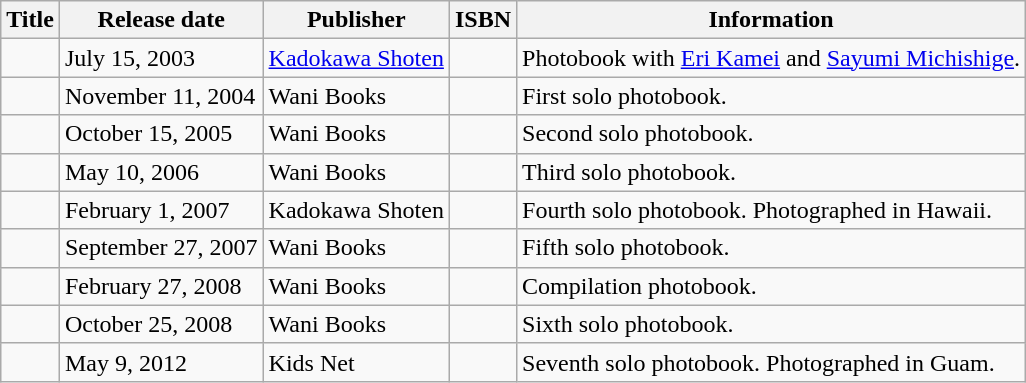<table class="wikitable">
<tr>
<th>Title</th>
<th>Release date</th>
<th>Publisher</th>
<th>ISBN</th>
<th>Information</th>
</tr>
<tr>
<td></td>
<td>July 15, 2003</td>
<td><a href='#'>Kadokawa Shoten</a></td>
<td></td>
<td>Photobook with <a href='#'>Eri Kamei</a> and <a href='#'>Sayumi Michishige</a>.</td>
</tr>
<tr>
<td></td>
<td>November 11, 2004</td>
<td>Wani Books</td>
<td></td>
<td>First solo photobook.</td>
</tr>
<tr>
<td></td>
<td>October 15, 2005</td>
<td>Wani Books</td>
<td></td>
<td>Second solo photobook.</td>
</tr>
<tr>
<td></td>
<td>May 10, 2006</td>
<td>Wani Books</td>
<td></td>
<td>Third solo photobook.</td>
</tr>
<tr>
<td></td>
<td>February 1, 2007</td>
<td>Kadokawa Shoten</td>
<td><br></td>
<td>Fourth solo photobook. Photographed in Hawaii.</td>
</tr>
<tr>
<td></td>
<td>September 27, 2007</td>
<td>Wani Books</td>
<td></td>
<td>Fifth solo photobook.</td>
</tr>
<tr>
<td></td>
<td>February 27, 2008</td>
<td>Wani Books</td>
<td></td>
<td>Compilation photobook.</td>
</tr>
<tr>
<td></td>
<td>October 25, 2008</td>
<td>Wani Books</td>
<td></td>
<td>Sixth solo photobook.</td>
</tr>
<tr>
<td></td>
<td>May 9, 2012</td>
<td>Kids Net</td>
<td></td>
<td>Seventh solo photobook. Photographed in Guam.</td>
</tr>
</table>
